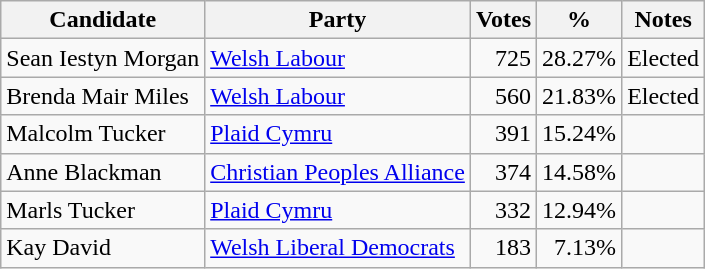<table class=wikitable style=text-align:right>
<tr>
<th>Candidate</th>
<th>Party</th>
<th>Votes</th>
<th>%</th>
<th>Notes</th>
</tr>
<tr>
<td align=left>Sean Iestyn Morgan</td>
<td align=left><a href='#'>Welsh Labour</a></td>
<td>725</td>
<td>28.27%</td>
<td align=left>Elected</td>
</tr>
<tr>
<td align=left>Brenda Mair Miles</td>
<td align=left><a href='#'>Welsh Labour</a></td>
<td>560</td>
<td>21.83%</td>
<td align=left>Elected</td>
</tr>
<tr>
<td align=left>Malcolm Tucker</td>
<td align=left><a href='#'>Plaid Cymru</a></td>
<td>391</td>
<td>15.24%</td>
<td></td>
</tr>
<tr>
<td align=left>Anne Blackman</td>
<td align=left><a href='#'>Christian Peoples Alliance</a></td>
<td>374</td>
<td>14.58%</td>
<td></td>
</tr>
<tr>
<td align=left>Marls Tucker</td>
<td align=left><a href='#'>Plaid Cymru</a></td>
<td>332</td>
<td>12.94%</td>
<td></td>
</tr>
<tr>
<td align=left>Kay David</td>
<td align=left><a href='#'>Welsh Liberal Democrats</a></td>
<td>183</td>
<td>7.13%</td>
<td></td>
</tr>
</table>
